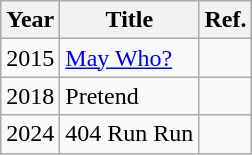<table class="wikitable">
<tr>
<th>Year</th>
<th>Title</th>
<th>Ref.</th>
</tr>
<tr>
<td>2015</td>
<td><a href='#'>May Who?</a></td>
<td></td>
</tr>
<tr>
<td>2018</td>
<td>Pretend</td>
<td></td>
</tr>
<tr>
<td>2024</td>
<td>404 Run Run</td>
<td></td>
</tr>
</table>
